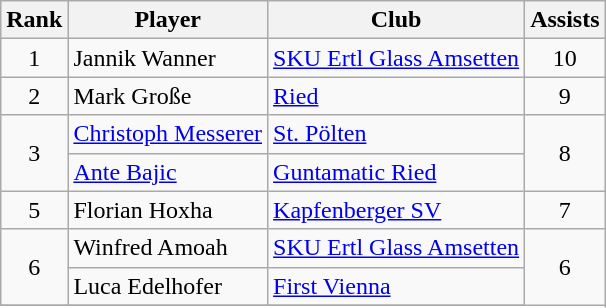<table class="wikitable" style="text-align:center">
<tr>
<th>Rank</th>
<th>Player</th>
<th>Club</th>
<th>Assists</th>
</tr>
<tr>
<td rowspan=1>1</td>
<td align="left"> Jannik Wanner</td>
<td align="left"><a href='#'>SKU Ertl Glass Amsetten</a></td>
<td rowspan=1>10</td>
</tr>
<tr>
<td rowspan=1>2</td>
<td align="left"> Mark Große</td>
<td align="left"><a href='#'>Ried</a></td>
<td rowspan=1>9</td>
</tr>
<tr>
<td rowspan=2>3</td>
<td align="left"> <a href='#'>Christoph Messerer</a></td>
<td align="left"><a href='#'>St. Pölten</a></td>
<td rowspan=2>8</td>
</tr>
<tr>
<td align="left"> <a href='#'>Ante Bajic</a></td>
<td align="left"><a href='#'>Guntamatic Ried</a></td>
</tr>
<tr>
<td rowspan=1>5</td>
<td align="left"> Florian Hoxha</td>
<td align="left"><a href='#'>Kapfenberger SV</a></td>
<td rowspan=1>7</td>
</tr>
<tr>
<td rowspan=2>6</td>
<td align="left"> Winfred Amoah</td>
<td align="left"><a href='#'>SKU Ertl Glass Amsetten</a></td>
<td rowspan=3>6</td>
</tr>
<tr>
<td align="left"> Luca Edelhofer</td>
<td align="left"><a href='#'>First Vienna</a></td>
</tr>
<tr>
</tr>
</table>
